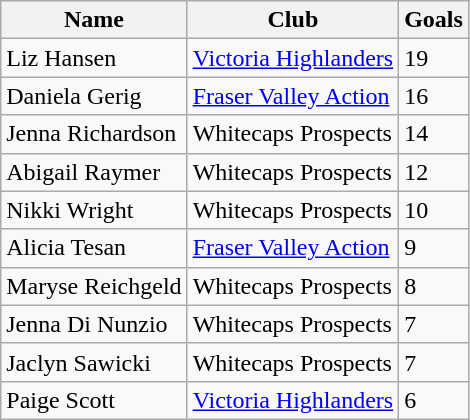<table class="wikitable">
<tr>
<th>Name</th>
<th>Club</th>
<th>Goals</th>
</tr>
<tr>
<td>Liz Hansen</td>
<td><a href='#'>Victoria Highlanders</a></td>
<td>19</td>
</tr>
<tr>
<td>Daniela Gerig</td>
<td><a href='#'>Fraser Valley Action</a></td>
<td>16</td>
</tr>
<tr>
<td>Jenna Richardson</td>
<td>Whitecaps Prospects</td>
<td>14</td>
</tr>
<tr>
<td>Abigail Raymer</td>
<td>Whitecaps Prospects</td>
<td>12</td>
</tr>
<tr>
<td>Nikki Wright</td>
<td>Whitecaps Prospects</td>
<td>10</td>
</tr>
<tr>
<td>Alicia Tesan</td>
<td><a href='#'>Fraser Valley Action</a></td>
<td>9</td>
</tr>
<tr>
<td>Maryse Reichgeld</td>
<td>Whitecaps Prospects</td>
<td>8</td>
</tr>
<tr>
<td>Jenna Di Nunzio</td>
<td>Whitecaps Prospects</td>
<td>7</td>
</tr>
<tr>
<td>Jaclyn Sawicki</td>
<td>Whitecaps Prospects</td>
<td>7</td>
</tr>
<tr>
<td>Paige Scott</td>
<td><a href='#'>Victoria Highlanders</a></td>
<td>6</td>
</tr>
</table>
